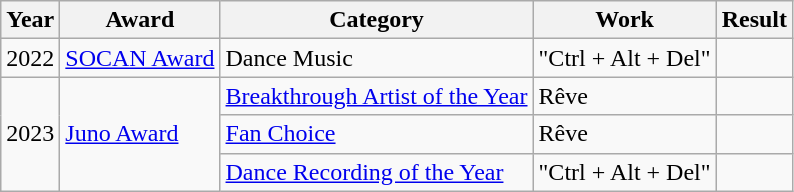<table class="wikitable">
<tr>
<th style="text-align:center;">Year</th>
<th style="text-align:center;">Award</th>
<th style="text-align:center;">Category</th>
<th style="text-align:center;">Work</th>
<th style="text-align:center;">Result</th>
</tr>
<tr>
<td>2022</td>
<td><a href='#'>SOCAN Award</a></td>
<td>Dance Music</td>
<td>"Ctrl + Alt + Del"</td>
<td></td>
</tr>
<tr>
<td rowspan="3">2023</td>
<td rowspan="3"><a href='#'>Juno Award</a></td>
<td><a href='#'>Breakthrough Artist of the Year</a></td>
<td>Rêve</td>
<td></td>
</tr>
<tr>
<td><a href='#'>Fan Choice</a></td>
<td>Rêve</td>
<td></td>
</tr>
<tr>
<td><a href='#'>Dance Recording of the Year</a></td>
<td>"Ctrl + Alt + Del"</td>
<td></td>
</tr>
</table>
